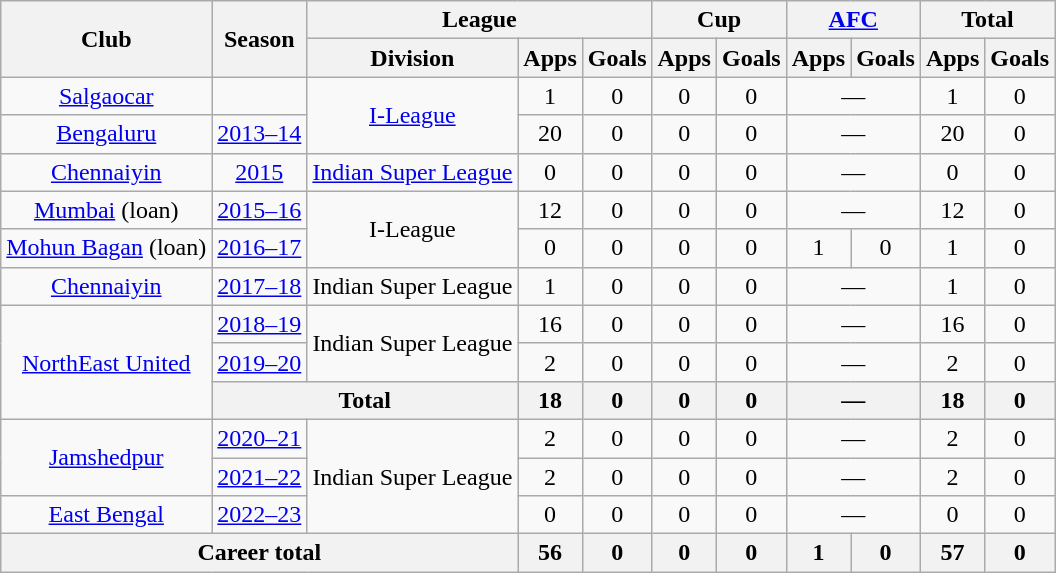<table class="wikitable" style="text-align: center;">
<tr>
<th rowspan="2">Club</th>
<th rowspan="2">Season</th>
<th colspan="3">League</th>
<th colspan="2">Cup</th>
<th colspan="2"><a href='#'>AFC</a></th>
<th colspan="2">Total</th>
</tr>
<tr>
<th>Division</th>
<th>Apps</th>
<th>Goals</th>
<th>Apps</th>
<th>Goals</th>
<th>Apps</th>
<th>Goals</th>
<th>Apps</th>
<th>Goals</th>
</tr>
<tr>
<td rowspan="1"><a href='#'>Salgaocar</a></td>
<td></td>
<td rowspan="2"><a href='#'>I-League</a></td>
<td>1</td>
<td>0</td>
<td>0</td>
<td>0</td>
<td colspan="2">—</td>
<td>1</td>
<td>0</td>
</tr>
<tr>
<td rowspan="1"><a href='#'>Bengaluru</a></td>
<td><a href='#'>2013–14</a></td>
<td>20</td>
<td>0</td>
<td>0</td>
<td>0</td>
<td colspan="2">—</td>
<td>20</td>
<td>0</td>
</tr>
<tr>
<td rowspan="1"><a href='#'>Chennaiyin</a></td>
<td><a href='#'>2015</a></td>
<td rowspan="1"><a href='#'>Indian Super League</a></td>
<td>0</td>
<td>0</td>
<td>0</td>
<td>0</td>
<td colspan="2">—</td>
<td>0</td>
<td>0</td>
</tr>
<tr>
<td rowspan="1"><a href='#'>Mumbai</a> (loan)</td>
<td><a href='#'>2015–16</a></td>
<td rowspan="2">I-League</td>
<td>12</td>
<td>0</td>
<td>0</td>
<td>0</td>
<td colspan="2">—</td>
<td>12</td>
<td>0</td>
</tr>
<tr>
<td rowspan="1"><a href='#'>Mohun Bagan</a> (loan)</td>
<td><a href='#'>2016–17</a></td>
<td>0</td>
<td>0</td>
<td>0</td>
<td>0</td>
<td>1</td>
<td>0</td>
<td>1</td>
<td>0</td>
</tr>
<tr>
<td rowspan="1"><a href='#'>Chennaiyin</a></td>
<td><a href='#'>2017–18</a></td>
<td>Indian Super League</td>
<td>1</td>
<td>0</td>
<td>0</td>
<td>0</td>
<td colspan="2">—</td>
<td>1</td>
<td>0</td>
</tr>
<tr>
<td rowspan="3"><a href='#'>NorthEast United</a></td>
<td><a href='#'>2018–19</a></td>
<td rowspan="2">Indian Super League</td>
<td>16</td>
<td>0</td>
<td>0</td>
<td>0</td>
<td colspan="2">—</td>
<td>16</td>
<td>0</td>
</tr>
<tr>
<td><a href='#'>2019–20</a></td>
<td>2</td>
<td>0</td>
<td>0</td>
<td>0</td>
<td colspan="2">—</td>
<td>2</td>
<td>0</td>
</tr>
<tr>
<th colspan="2">Total</th>
<th>18</th>
<th>0</th>
<th>0</th>
<th>0</th>
<th colspan="2">—</th>
<th>18</th>
<th>0</th>
</tr>
<tr>
<td rowspan="2"><a href='#'>Jamshedpur</a></td>
<td><a href='#'>2020–21</a></td>
<td rowspan="3">Indian Super League</td>
<td>2</td>
<td>0</td>
<td>0</td>
<td>0</td>
<td colspan="2">—</td>
<td>2</td>
<td>0</td>
</tr>
<tr>
<td><a href='#'>2021–22</a></td>
<td>2</td>
<td>0</td>
<td>0</td>
<td>0</td>
<td colspan="2">—</td>
<td>2</td>
<td>0</td>
</tr>
<tr>
<td rowspan="1"><a href='#'>East Bengal</a></td>
<td><a href='#'>2022–23</a></td>
<td>0</td>
<td>0</td>
<td>0</td>
<td>0</td>
<td colspan="2">—</td>
<td>0</td>
<td>0</td>
</tr>
<tr>
<th colspan="3">Career total</th>
<th>56</th>
<th>0</th>
<th>0</th>
<th>0</th>
<th>1</th>
<th>0</th>
<th>57</th>
<th>0</th>
</tr>
</table>
